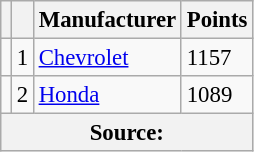<table class="wikitable" style="font-size: 95%;">
<tr>
<th scope="col"></th>
<th scope="col"></th>
<th scope="col">Manufacturer</th>
<th scope="col">Points</th>
</tr>
<tr>
<td align="left"></td>
<td align="center">1</td>
<td><a href='#'>Chevrolet</a></td>
<td>1157</td>
</tr>
<tr>
<td align="left"></td>
<td align="center">2</td>
<td><a href='#'>Honda</a></td>
<td>1089</td>
</tr>
<tr>
<th colspan=4>Source:</th>
</tr>
</table>
